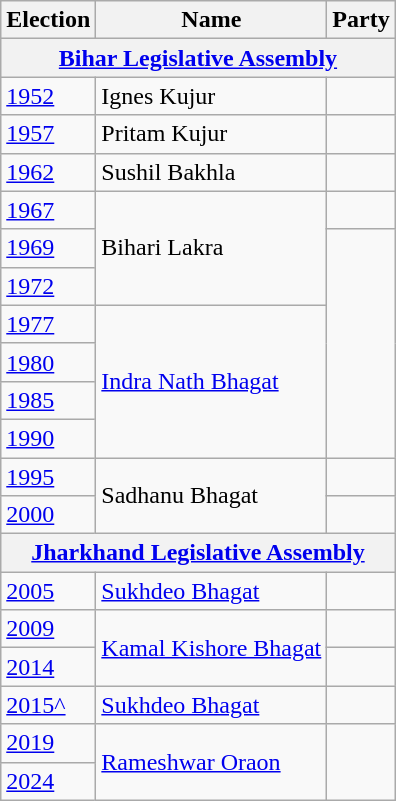<table class="wikitable sortable">
<tr>
<th>Election</th>
<th>Name</th>
<th colspan=2>Party</th>
</tr>
<tr>
<th colspan=4><a href='#'>Bihar Legislative Assembly</a></th>
</tr>
<tr>
<td><a href='#'>1952</a></td>
<td>Ignes Kujur</td>
<td></td>
</tr>
<tr>
<td><a href='#'>1957</a></td>
<td>Pritam Kujur</td>
</tr>
<tr>
<td><a href='#'>1962</a></td>
<td>Sushil Bakhla</td>
<td></td>
</tr>
<tr>
<td><a href='#'>1967</a></td>
<td rowspan=3>Bihari Lakra</td>
<td></td>
</tr>
<tr>
<td><a href='#'>1969</a></td>
</tr>
<tr>
<td><a href='#'>1972</a></td>
</tr>
<tr>
<td><a href='#'>1977</a></td>
<td rowspan=4><a href='#'>Indra Nath Bhagat</a></td>
</tr>
<tr>
<td><a href='#'>1980</a></td>
</tr>
<tr>
<td><a href='#'>1985</a></td>
</tr>
<tr>
<td><a href='#'>1990</a></td>
</tr>
<tr>
<td><a href='#'>1995</a></td>
<td rowspan=2>Sadhanu Bhagat</td>
<td></td>
</tr>
<tr>
<td><a href='#'>2000</a></td>
</tr>
<tr>
<th colspan=4><a href='#'>Jharkhand Legislative Assembly</a></th>
</tr>
<tr>
<td><a href='#'>2005</a></td>
<td><a href='#'>Sukhdeo Bhagat</a></td>
<td></td>
</tr>
<tr>
<td><a href='#'>2009</a></td>
<td rowspan=2><a href='#'>Kamal Kishore Bhagat</a></td>
<td></td>
</tr>
<tr>
<td><a href='#'>2014</a></td>
</tr>
<tr>
<td><a href='#'>2015^</a></td>
<td><a href='#'>Sukhdeo Bhagat</a></td>
<td></td>
</tr>
<tr>
<td><a href='#'>2019</a></td>
<td rowspan=2><a href='#'>Rameshwar Oraon</a></td>
</tr>
<tr>
<td><a href='#'>2024</a></td>
</tr>
</table>
